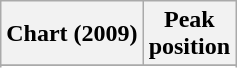<table class="wikitable sortable">
<tr>
<th align="left">Chart (2009)</th>
<th align="center">Peak<br>position</th>
</tr>
<tr>
</tr>
<tr>
</tr>
<tr>
</tr>
<tr>
</tr>
</table>
